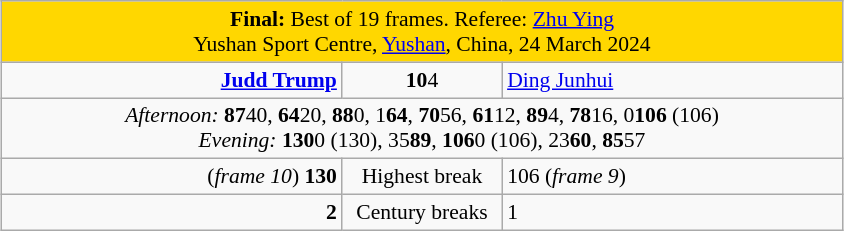<table class="wikitable" style="font-size: 90%; margin: 1em auto 1em auto;">
<tr>
<td colspan="3" align="center" bgcolor="#ffd700"><strong>Final:</strong> Best of 19 frames. Referee: <a href='#'>Zhu Ying</a><br>Yushan Sport Centre, <a href='#'>Yushan</a>, China, 24 March 2024</td>
</tr>
<tr>
<td width="220" align="right"><strong><a href='#'>Judd Trump</a></strong> <br></td>
<td width="100" align="center"><strong>10</strong>4</td>
<td width="220"><a href='#'>Ding Junhui</a> <br></td>
</tr>
<tr>
<td colspan="3" align="center" style="font-size: 100%"><em>Afternoon:</em> <strong>87</strong>40, <strong>64</strong>20, <strong>88</strong>0, 1<strong>64</strong>, <strong>70</strong>56, <strong>61</strong>12, <strong>89</strong>4, <strong>78</strong>16, 0<strong>106</strong> (106)<br><em>Evening:</em> <strong>130</strong>0 (130), 35<strong>89</strong>, <strong>106</strong>0 (106), 23<strong>60</strong>, <strong>85</strong>57</td>
</tr>
<tr>
<td align="right">(<em>frame 10</em>) <strong>130</strong></td>
<td align="center">Highest break</td>
<td>106 (<em>frame 9</em>)</td>
</tr>
<tr>
<td align="right"><strong>2</strong></td>
<td align="center">Century breaks</td>
<td>1</td>
</tr>
</table>
